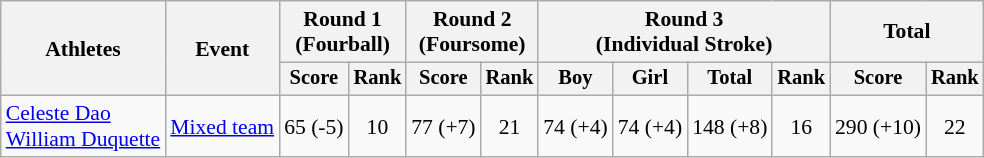<table class="wikitable" style="font-size:90%">
<tr>
<th rowspan="2">Athletes</th>
<th rowspan="2">Event</th>
<th colspan="2">Round 1<br>(Fourball)</th>
<th colspan="2">Round 2<br>(Foursome)</th>
<th colspan="4">Round 3<br>(Individual Stroke)</th>
<th colspan="2">Total</th>
</tr>
<tr style="font-size:95%">
<th>Score</th>
<th>Rank</th>
<th>Score</th>
<th>Rank</th>
<th>Boy</th>
<th>Girl</th>
<th>Total</th>
<th>Rank</th>
<th>Score</th>
<th>Rank</th>
</tr>
<tr align=center>
<td align=left><a href='#'>Celeste Dao</a><br><a href='#'>William Duquette</a></td>
<td align=left><a href='#'>Mixed team</a></td>
<td>65 (-5)</td>
<td>10</td>
<td>77 (+7)</td>
<td>21</td>
<td>74 (+4)</td>
<td>74 (+4)</td>
<td>148 (+8)</td>
<td>16</td>
<td>290 (+10)</td>
<td>22</td>
</tr>
</table>
